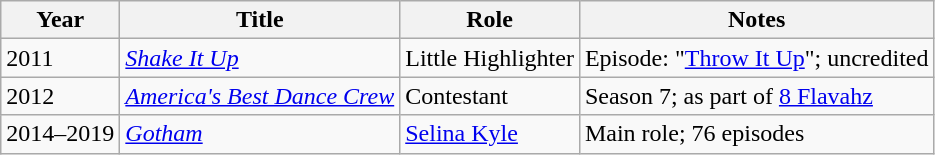<table class="wikitable sortable">
<tr>
<th>Year</th>
<th>Title</th>
<th>Role</th>
<th class="unsortable">Notes</th>
</tr>
<tr>
<td>2011</td>
<td><em><a href='#'>Shake It Up</a></em></td>
<td>Little Highlighter</td>
<td>Episode: "<a href='#'>Throw It Up</a>"; uncredited</td>
</tr>
<tr>
<td>2012</td>
<td><em><a href='#'>America's Best Dance Crew</a></em></td>
<td>Contestant</td>
<td>Season 7; as part of <a href='#'>8 Flavahz</a></td>
</tr>
<tr>
<td>2014–2019</td>
<td><em><a href='#'>Gotham</a></em></td>
<td><a href='#'>Selina Kyle</a></td>
<td>Main role; 76 episodes</td>
</tr>
</table>
